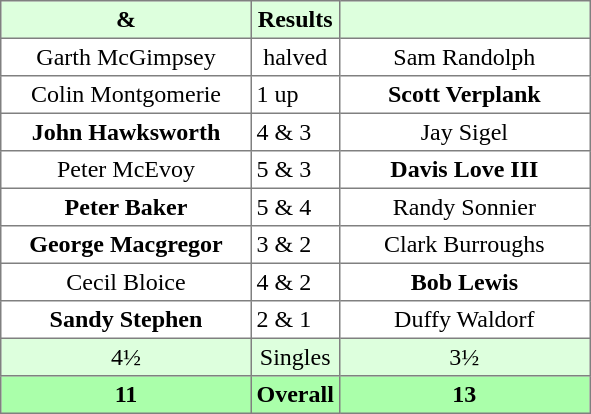<table border="1" cellpadding="3" style="border-collapse: collapse; text-align:center;">
<tr style="background:#ddffdd;">
<th width=160> & </th>
<th>Results</th>
<th width=160></th>
</tr>
<tr>
<td>Garth McGimpsey</td>
<td>halved</td>
<td>Sam Randolph</td>
</tr>
<tr>
<td>Colin Montgomerie</td>
<td align=left> 1 up</td>
<td><strong>Scott Verplank</strong></td>
</tr>
<tr>
<td><strong>John Hawksworth</strong></td>
<td align=left> 4 & 3</td>
<td>Jay Sigel</td>
</tr>
<tr>
<td>Peter McEvoy</td>
<td align=left> 5 & 3</td>
<td><strong>Davis Love III</strong></td>
</tr>
<tr>
<td><strong>Peter Baker</strong></td>
<td align=left> 5 & 4</td>
<td>Randy Sonnier</td>
</tr>
<tr>
<td><strong>George Macgregor</strong></td>
<td align=left> 3 & 2</td>
<td>Clark Burroughs</td>
</tr>
<tr>
<td>Cecil Bloice</td>
<td align=left> 4 & 2</td>
<td><strong>Bob Lewis</strong></td>
</tr>
<tr>
<td><strong>Sandy Stephen</strong></td>
<td align=left> 2 & 1</td>
<td>Duffy Waldorf</td>
</tr>
<tr style="background:#ddffdd;">
<td>4½</td>
<td>Singles</td>
<td>3½</td>
</tr>
<tr style="background:#aaffaa;">
<th>11</th>
<th>Overall</th>
<th>13</th>
</tr>
</table>
